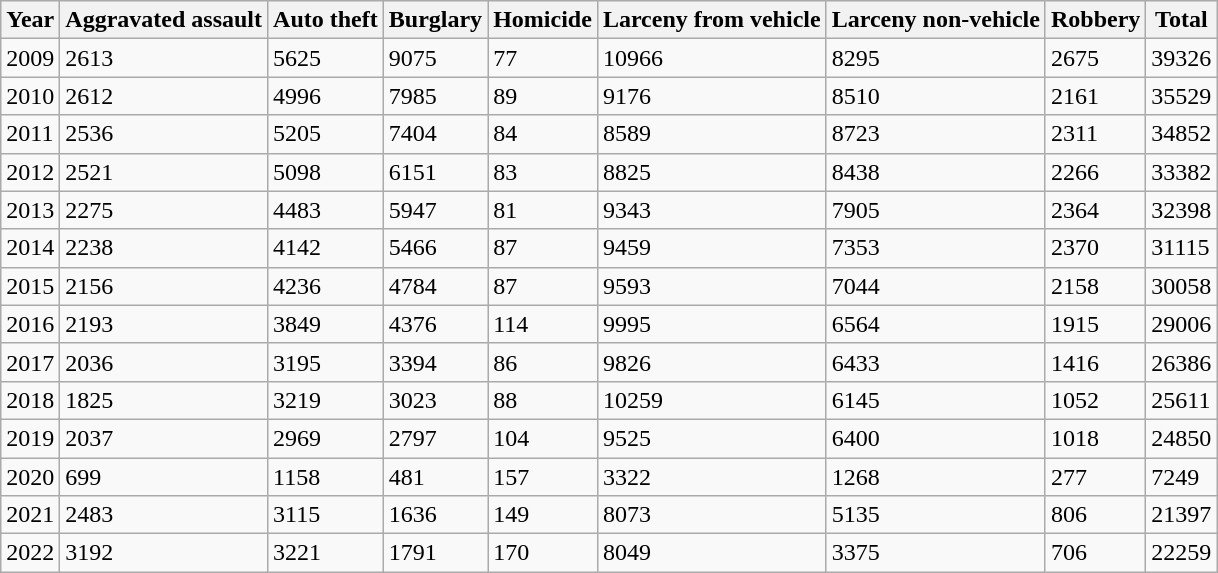<table class="wikitable sortable">
<tr>
<th>Year</th>
<th>Aggravated assault</th>
<th>Auto theft</th>
<th>Burglary</th>
<th>Homicide</th>
<th>Larceny from vehicle</th>
<th>Larceny non-vehicle</th>
<th>Robbery</th>
<th>Total</th>
</tr>
<tr>
<td>2009</td>
<td>2613</td>
<td>5625</td>
<td>9075</td>
<td>77</td>
<td>10966</td>
<td>8295</td>
<td>2675</td>
<td>39326</td>
</tr>
<tr>
<td>2010</td>
<td>2612</td>
<td>4996</td>
<td>7985</td>
<td>89</td>
<td>9176</td>
<td>8510</td>
<td>2161</td>
<td>35529</td>
</tr>
<tr>
<td>2011</td>
<td>2536</td>
<td>5205</td>
<td>7404</td>
<td>84</td>
<td>8589</td>
<td>8723</td>
<td>2311</td>
<td>34852</td>
</tr>
<tr>
<td>2012</td>
<td>2521</td>
<td>5098</td>
<td>6151</td>
<td>83</td>
<td>8825</td>
<td>8438</td>
<td>2266</td>
<td>33382</td>
</tr>
<tr>
<td>2013</td>
<td>2275</td>
<td>4483</td>
<td>5947</td>
<td>81</td>
<td>9343</td>
<td>7905</td>
<td>2364</td>
<td>32398</td>
</tr>
<tr>
<td>2014</td>
<td>2238</td>
<td>4142</td>
<td>5466</td>
<td>87</td>
<td>9459</td>
<td>7353</td>
<td>2370</td>
<td>31115</td>
</tr>
<tr>
<td>2015</td>
<td>2156</td>
<td>4236</td>
<td>4784</td>
<td>87</td>
<td>9593</td>
<td>7044</td>
<td>2158</td>
<td>30058</td>
</tr>
<tr>
<td>2016</td>
<td>2193</td>
<td>3849</td>
<td>4376</td>
<td>114</td>
<td>9995</td>
<td>6564</td>
<td>1915</td>
<td>29006</td>
</tr>
<tr>
<td>2017</td>
<td>2036</td>
<td>3195</td>
<td>3394</td>
<td>86</td>
<td>9826</td>
<td>6433</td>
<td>1416</td>
<td>26386</td>
</tr>
<tr>
<td>2018</td>
<td>1825</td>
<td>3219</td>
<td>3023</td>
<td>88</td>
<td>10259</td>
<td>6145</td>
<td>1052</td>
<td>25611</td>
</tr>
<tr>
<td>2019</td>
<td>2037</td>
<td>2969</td>
<td>2797</td>
<td>104</td>
<td>9525</td>
<td>6400</td>
<td>1018</td>
<td>24850</td>
</tr>
<tr>
<td>2020</td>
<td>699</td>
<td>1158</td>
<td>481</td>
<td>157</td>
<td>3322</td>
<td>1268</td>
<td>277</td>
<td>7249</td>
</tr>
<tr>
<td>2021</td>
<td>2483</td>
<td>3115</td>
<td>1636</td>
<td>149</td>
<td>8073</td>
<td>5135</td>
<td>806</td>
<td>21397</td>
</tr>
<tr>
<td>2022</td>
<td>3192</td>
<td>3221</td>
<td>1791</td>
<td>170</td>
<td>8049</td>
<td>3375</td>
<td>706</td>
<td>22259</td>
</tr>
</table>
